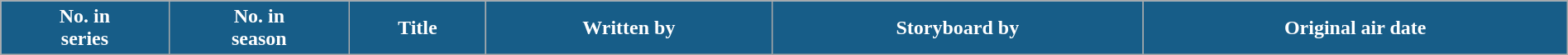<table class="wikitable plainrowheaders"  style="width:100%; background:#fff;">
<tr>
<th style="background:#175D88; color:white;">No. in<br>series</th>
<th style="background:#175D88; color:white;">No. in<br>season</th>
<th style="background:#175D88; color:white;">Title</th>
<th style="background:#175D88; color:white;">Written by</th>
<th style="background:#175D88; color:white;">Storyboard by</th>
<th style="background:#175D88; color:white;">Original air date<br>
























</th>
</tr>
</table>
